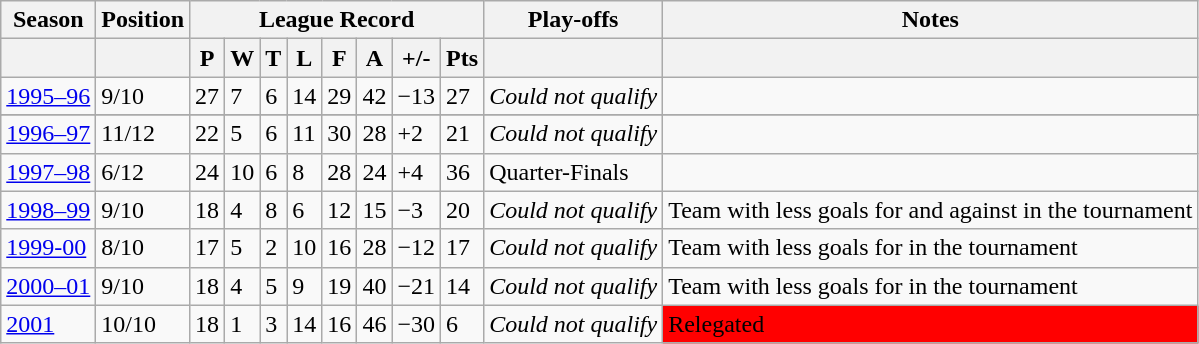<table class="wikitable">
<tr>
<th>Season</th>
<th>Position</th>
<th colspan=8>League Record</th>
<th>Play-offs</th>
<th>Notes</th>
</tr>
<tr>
<th></th>
<th></th>
<th><strong>P</strong></th>
<th><strong>W</strong></th>
<th><strong>T</strong></th>
<th><strong>L</strong></th>
<th><strong>F</strong></th>
<th><strong>A</strong></th>
<th><strong>+/-</strong></th>
<th><strong>Pts</strong></th>
<th></th>
<th></th>
</tr>
<tr>
<td><a href='#'>1995–96</a></td>
<td>9/10</td>
<td>27</td>
<td>7</td>
<td>6</td>
<td>14</td>
<td>29</td>
<td>42</td>
<td>−13</td>
<td>27</td>
<td><em>Could not qualify</em></td>
<td></td>
</tr>
<tr>
</tr>
<tr>
<td><a href='#'>1996–97</a></td>
<td>11/12</td>
<td>22</td>
<td>5</td>
<td>6</td>
<td>11</td>
<td>30</td>
<td>28</td>
<td>+2</td>
<td>21</td>
<td><em>Could not qualify</em></td>
<td></td>
</tr>
<tr>
<td><a href='#'>1997–98</a></td>
<td>6/12</td>
<td>24</td>
<td>10</td>
<td>6</td>
<td>8</td>
<td>28</td>
<td>24</td>
<td>+4</td>
<td>36</td>
<td>Quarter-Finals</td>
<td></td>
</tr>
<tr>
<td><a href='#'>1998–99</a></td>
<td>9/10</td>
<td>18</td>
<td>4</td>
<td>8</td>
<td>6</td>
<td>12</td>
<td>15</td>
<td>−3</td>
<td>20</td>
<td><em>Could not qualify</em></td>
<td>Team with less goals for and against in the tournament</td>
</tr>
<tr>
<td><a href='#'>1999-00</a></td>
<td>8/10</td>
<td>17</td>
<td>5</td>
<td>2</td>
<td>10</td>
<td>16</td>
<td>28</td>
<td>−12</td>
<td>17</td>
<td><em>Could not qualify</em></td>
<td>Team with less goals for in the tournament</td>
</tr>
<tr>
<td><a href='#'>2000–01</a></td>
<td>9/10</td>
<td>18</td>
<td>4</td>
<td>5</td>
<td>9</td>
<td>19</td>
<td>40</td>
<td>−21</td>
<td>14</td>
<td><em>Could not qualify</em></td>
<td>Team with less goals for in the tournament</td>
</tr>
<tr>
<td><a href='#'>2001</a></td>
<td>10/10</td>
<td>18</td>
<td>1</td>
<td>3</td>
<td>14</td>
<td>16</td>
<td>46</td>
<td>−30</td>
<td>6</td>
<td><em>Could not qualify</em></td>
<td bgcolor="#FF0000">Relegated</td>
</tr>
</table>
